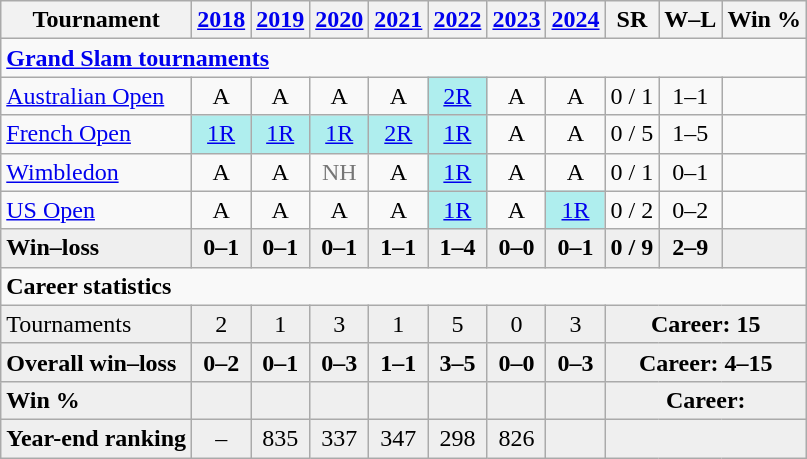<table class=wikitable style=text-align:center>
<tr>
<th>Tournament</th>
<th><a href='#'>2018</a></th>
<th><a href='#'>2019</a></th>
<th><a href='#'>2020</a></th>
<th><a href='#'>2021</a></th>
<th><a href='#'>2022</a></th>
<th><a href='#'>2023</a></th>
<th><a href='#'>2024</a></th>
<th>SR</th>
<th>W–L</th>
<th>Win %</th>
</tr>
<tr>
<td colspan=11 align="left"><strong><a href='#'>Grand Slam tournaments</a></strong></td>
</tr>
<tr>
<td align=left><a href='#'>Australian Open</a></td>
<td>A</td>
<td>A</td>
<td>A</td>
<td>A</td>
<td bgcolor=afeeee><a href='#'>2R</a></td>
<td>A</td>
<td>A</td>
<td>0 / 1</td>
<td>1–1</td>
<td></td>
</tr>
<tr>
<td align=left><a href='#'>French Open</a></td>
<td bgcolor=afeeee><a href='#'>1R</a></td>
<td bgcolor=afeeee><a href='#'>1R</a></td>
<td bgcolor=afeeee><a href='#'>1R</a></td>
<td bgcolor=afeeee><a href='#'>2R</a></td>
<td bgcolor=afeeee><a href='#'>1R</a></td>
<td>A</td>
<td>A</td>
<td>0 / 5</td>
<td>1–5</td>
<td></td>
</tr>
<tr>
<td align=left><a href='#'>Wimbledon</a></td>
<td>A</td>
<td>A</td>
<td style=color:#767676>NH</td>
<td>A</td>
<td bgcolor=afeeee><a href='#'>1R</a></td>
<td>A</td>
<td>A</td>
<td>0 / 1</td>
<td>0–1</td>
<td></td>
</tr>
<tr>
<td align=left><a href='#'>US Open</a></td>
<td>A</td>
<td>A</td>
<td>A</td>
<td>A</td>
<td bgcolor=afeeee><a href='#'>1R</a></td>
<td>A</td>
<td bgcolor=afeeee><a href='#'>1R</a></td>
<td>0 / 2</td>
<td>0–2</td>
<td></td>
</tr>
<tr style=font-weight:bold;background:#efefef>
<td style=text-align:left>Win–loss</td>
<td>0–1</td>
<td>0–1</td>
<td>0–1</td>
<td>1–1</td>
<td>1–4</td>
<td>0–0</td>
<td>0–1</td>
<td>0 / 9</td>
<td>2–9</td>
<td></td>
</tr>
<tr>
<td colspan=11 align="left"><strong>Career statistics</strong></td>
</tr>
<tr bgcolor=efefef>
<td align=left>Tournaments</td>
<td>2</td>
<td>1</td>
<td>3</td>
<td>1</td>
<td>5</td>
<td>0</td>
<td>3</td>
<td colspan=3><strong>Career: 15</strong></td>
</tr>
<tr style=font-weight:bold;background:#efefef>
<td style=text-align:left>Overall win–loss</td>
<td>0–2</td>
<td>0–1</td>
<td>0–3</td>
<td>1–1</td>
<td>3–5</td>
<td>0–0</td>
<td>0–3</td>
<td colspan=3>Career: 4–15</td>
</tr>
<tr style=font-weight:bold;background:#efefef>
<td style="text-align:left">Win %</td>
<td></td>
<td></td>
<td></td>
<td></td>
<td></td>
<td></td>
<td></td>
<td colspan=3>Career: </td>
</tr>
<tr bgcolor=efefef>
<td align=left><strong>Year-end ranking</strong></td>
<td>–</td>
<td>835</td>
<td>337</td>
<td>347</td>
<td>298</td>
<td>826</td>
<td></td>
<td colspan=3></td>
</tr>
</table>
